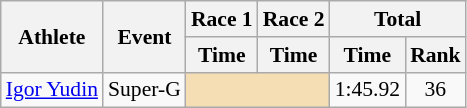<table class="wikitable" style="font-size:90%">
<tr>
<th rowspan="2">Athlete</th>
<th rowspan="2">Event</th>
<th>Race 1</th>
<th>Race 2</th>
<th colspan="2">Total</th>
</tr>
<tr>
<th>Time</th>
<th>Time</th>
<th>Time</th>
<th>Rank</th>
</tr>
<tr>
<td><a href='#'>Igor Yudin</a></td>
<td>Super-G</td>
<td colspan="2" bgcolor="wheat"></td>
<td align="center">1:45.92</td>
<td align="center">36</td>
</tr>
</table>
